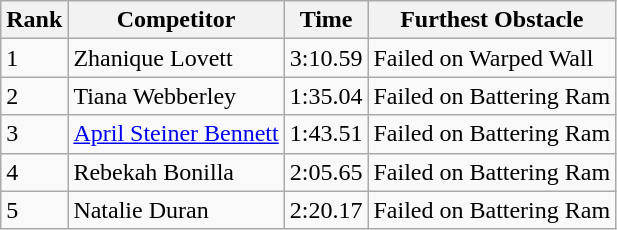<table class="wikitable sortable mw-collapsible">
<tr>
<th>Rank</th>
<th>Competitor</th>
<th>Time</th>
<th>Furthest Obstacle</th>
</tr>
<tr>
<td>1</td>
<td>Zhanique Lovett</td>
<td>3:10.59</td>
<td>Failed on Warped Wall</td>
</tr>
<tr>
<td>2</td>
<td>Tiana Webberley</td>
<td>1:35.04</td>
<td>Failed on Battering Ram</td>
</tr>
<tr>
<td>3</td>
<td><a href='#'>April Steiner Bennett</a></td>
<td>1:43.51</td>
<td>Failed on Battering Ram</td>
</tr>
<tr>
<td>4</td>
<td>Rebekah Bonilla</td>
<td>2:05.65</td>
<td>Failed on Battering Ram</td>
</tr>
<tr>
<td>5</td>
<td>Natalie Duran</td>
<td>2:20.17</td>
<td>Failed on Battering Ram</td>
</tr>
</table>
